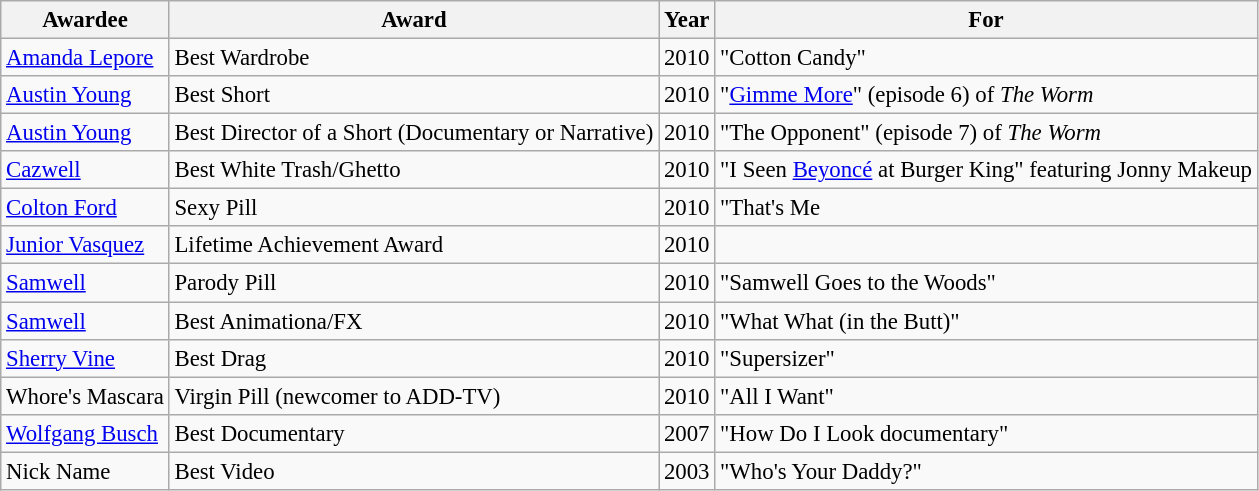<table class="wikitable sortable" style="font-size: 95%">
<tr>
<th>Awardee</th>
<th>Award</th>
<th>Year</th>
<th>For</th>
</tr>
<tr>
<td><a href='#'>Amanda Lepore</a></td>
<td>Best Wardrobe</td>
<td>2010</td>
<td>"Cotton Candy"</td>
</tr>
<tr>
<td><a href='#'>Austin Young</a></td>
<td>Best Short</td>
<td>2010</td>
<td>"<a href='#'>Gimme More</a>" (episode 6) of <em>The Worm</em></td>
</tr>
<tr>
<td><a href='#'>Austin Young</a></td>
<td>Best Director of a Short (Documentary or Narrative)</td>
<td>2010</td>
<td>"The Opponent" (episode 7) of <em>The Worm</em></td>
</tr>
<tr>
<td><a href='#'>Cazwell</a></td>
<td>Best White Trash/Ghetto</td>
<td>2010</td>
<td>"I Seen <a href='#'>Beyoncé</a> at Burger King" featuring Jonny Makeup</td>
</tr>
<tr>
<td><a href='#'>Colton Ford</a></td>
<td>Sexy Pill</td>
<td>2010</td>
<td>"That's Me</td>
</tr>
<tr>
<td><a href='#'>Junior Vasquez</a></td>
<td>Lifetime Achievement Award</td>
<td>2010</td>
<td></td>
</tr>
<tr>
<td><a href='#'>Samwell</a></td>
<td>Parody Pill</td>
<td>2010</td>
<td>"Samwell Goes to the Woods"</td>
</tr>
<tr>
<td><a href='#'>Samwell</a></td>
<td>Best Animationa/FX</td>
<td>2010</td>
<td>"What What (in the Butt)"</td>
</tr>
<tr>
<td><a href='#'>Sherry Vine</a></td>
<td>Best Drag</td>
<td>2010</td>
<td>"Supersizer"</td>
</tr>
<tr>
<td>Whore's Mascara</td>
<td>Virgin Pill (newcomer to ADD-TV)</td>
<td>2010</td>
<td>"All I Want"</td>
</tr>
<tr>
<td><a href='#'>Wolfgang Busch</a></td>
<td>Best Documentary</td>
<td>2007</td>
<td>"How Do I Look documentary"</td>
</tr>
<tr>
<td>Nick Name</td>
<td>Best Video</td>
<td>2003</td>
<td>"Who's Your Daddy?"</td>
</tr>
</table>
